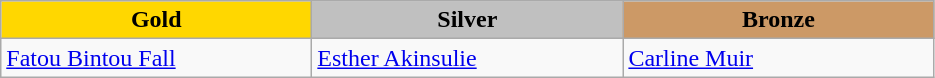<table class="wikitable" style="text-align:left">
<tr align="center">
<td width=200 bgcolor=gold><strong>Gold</strong></td>
<td width=200 bgcolor=silver><strong>Silver</strong></td>
<td width=200 bgcolor=CC9966><strong>Bronze</strong></td>
</tr>
<tr>
<td><a href='#'>Fatou Bintou Fall</a><br><em></em></td>
<td><a href='#'>Esther Akinsulie</a><br><em></em></td>
<td><a href='#'>Carline Muir</a><br><em></em></td>
</tr>
</table>
